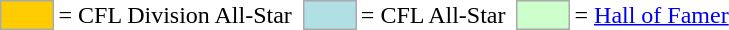<table>
<tr>
<td style="background-color:#FFCC00; border:1px solid #aaaaaa; width:2em;"></td>
<td>= CFL Division All-Star</td>
<td></td>
<td style="background-color:#B0E0E6; border:1px solid #aaaaaa; width:2em;"></td>
<td>= CFL All-Star</td>
<td></td>
<td style="background-color:#CCFFCC; border:1px solid #aaaaaa; width:2em;"></td>
<td>= <a href='#'>Hall of Famer</a></td>
</tr>
</table>
